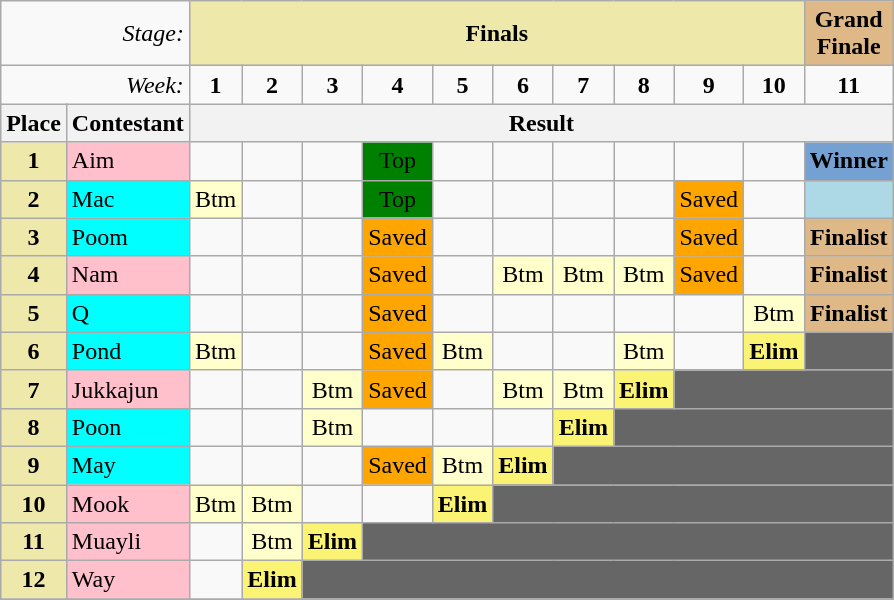<table class="wikitable" width=40% style="margin:1em auto;">
<tr>
<td width=30% colspan="2" align="right"><em>Stage:</em></td>
<td colspan="10" bgcolor="palegoldenrod" align="Center"><strong>Finals</strong></td>
<td colspan="1" bgcolor="#DEB887" align="Center"><strong>Grand Finale</strong></td>
</tr>
<tr>
<td colspan="2" align="right"><em>Week:</em></td>
<td align="center"><strong>1</strong></td>
<td align="center"><strong>2</strong></td>
<td align="center"><strong>3</strong></td>
<td align="center"><strong>4</strong></td>
<td align="center"><strong>5</strong></td>
<td align="center"><strong>6</strong></td>
<td align="center"><strong>7</strong></td>
<td align="center"><strong>8</strong></td>
<td align="center"><strong>9</strong></td>
<td align="center"><strong>10</strong></td>
<td align="center"><strong>11</strong></td>
</tr>
<tr>
<th>Place</th>
<th>Contestant</th>
<th colspan="11" align="center">Result</th>
</tr>
<tr>
<td align="center" bgcolor="palegoldenrod"><strong>1</strong></td>
<td bgcolor="pink">Aim</td>
<td></td>
<td></td>
<td></td>
<td bgcolor="green" align="center">Top</td>
<td></td>
<td></td>
<td></td>
<td></td>
<td></td>
<td></td>
<td style="color:black; text-align:center; background-color:#75A1D2"><strong>Winner</strong></td>
</tr>
<tr>
<td align="center" bgcolor="palegoldenrod"><strong>2</strong></td>
<td bgcolor="cyan">Mac</td>
<td bgcolor="FFFFCC" align="center">Btm</td>
<td></td>
<td></td>
<td bgcolor="green" align="center">Top</td>
<td></td>
<td></td>
<td></td>
<td></td>
<td bgcolor="orange" align="center">Saved</td>
<td></td>
<td bgcolor="lightblue" align="center"></td>
</tr>
<tr>
<td align="center" bgcolor="palegoldenrod"><strong>3</strong></td>
<td bgcolor="cyan">Poom</td>
<td></td>
<td></td>
<td></td>
<td bgcolor="orange" align="center">Saved</td>
<td></td>
<td></td>
<td></td>
<td></td>
<td bgcolor="orange" align="center">Saved</td>
<td></td>
<td bgcolor="#DEB887" align="center"><strong>Finalist</strong></td>
</tr>
<tr>
<td align="center" bgcolor="palegoldenrod"><strong>4</strong></td>
<td bgcolor="pink">Nam</td>
<td></td>
<td></td>
<td></td>
<td bgcolor="orange" align="center">Saved</td>
<td></td>
<td bgcolor="FFFFCC" align="center">Btm</td>
<td bgcolor="FFFFCC" align="center">Btm</td>
<td bgcolor="FFFFCC" align="center">Btm</td>
<td bgcolor="orange" align="center">Saved</td>
<td></td>
<td bgcolor="#DEB887" align="center"><strong>Finalist</strong></td>
</tr>
<tr>
<td align="center" bgcolor="palegoldenrod"><strong>5</strong></td>
<td bgcolor="cyan">Q</td>
<td></td>
<td></td>
<td></td>
<td bgcolor="orange" align="center">Saved</td>
<td></td>
<td></td>
<td></td>
<td></td>
<td></td>
<td bgcolor="FFFFCC" align="center">Btm</td>
<td bgcolor="#DEB887" align="center"><strong>Finalist</strong></td>
</tr>
<tr>
<td align="center" bgcolor="palegoldenrod"><strong>6</strong></td>
<td bgcolor="cyan">Pond</td>
<td bgcolor="FFFFCC" align="center">Btm</td>
<td></td>
<td></td>
<td bgcolor="orange" align="center">Saved</td>
<td bgcolor="FFFFCC" align="center">Btm</td>
<td></td>
<td></td>
<td bgcolor="FFFFCC" align="center">Btm</td>
<td></td>
<td bgcolor="FBF373" align="center"><strong>Elim</strong></td>
<td colspan="1" bgcolor="666666"></td>
</tr>
<tr>
<td align="center" bgcolor="palegoldenrod"><strong>7</strong></td>
<td bgcolor="pink">Jukkajun</td>
<td></td>
<td></td>
<td bgcolor="FFFFCC" align="center">Btm</td>
<td bgcolor="orange" align="center">Saved</td>
<td></td>
<td bgcolor="FFFFCC" align="center">Btm</td>
<td bgcolor="FFFFCC" align="center">Btm</td>
<td bgcolor="FBF373" align="center"><strong>Elim</strong></td>
<td colspan="3" bgcolor="666666"></td>
</tr>
<tr>
<td align="center" bgcolor="palegoldenrod"><strong>8</strong></td>
<td bgcolor="cyan">Poon</td>
<td></td>
<td></td>
<td bgcolor="FFFFCC" align="center">Btm</td>
<td></td>
<td></td>
<td></td>
<td bgcolor="FBF373" align="center"><strong>Elim</strong></td>
<td colspan="4" bgcolor="666666"></td>
</tr>
<tr>
<td align="center" bgcolor="palegoldenrod"><strong>9</strong></td>
<td bgcolor="cyan">May</td>
<td></td>
<td></td>
<td></td>
<td bgcolor="orange" align="center">Saved</td>
<td bgcolor="FFFFCC" align="center">Btm</td>
<td bgcolor="FBF373" align="center"><strong>Elim</strong></td>
<td colspan="5" bgcolor="666666"></td>
</tr>
<tr>
<td align="center" bgcolor="palegoldenrod"><strong>10</strong></td>
<td bgcolor="pink">Mook</td>
<td bgcolor="FFFFCC" align="center">Btm</td>
<td bgcolor="FFFFCC" align="center">Btm</td>
<td></td>
<td></td>
<td bgcolor="FBF373" align="center"><strong>Elim</strong></td>
<td colspan="6" bgcolor="666666"></td>
</tr>
<tr>
<td align="center" bgcolor="palegoldenrod"><strong>11</strong></td>
<td bgcolor="pink">Muayli</td>
<td></td>
<td bgcolor="FFFFCC" align="center">Btm</td>
<td bgcolor="FBF373" align="center"><strong>Elim</strong></td>
<td colspan="8" bgcolor="666666"></td>
</tr>
<tr>
<td align="center" bgcolor="palegoldenrod"><strong>12</strong></td>
<td bgcolor="pink">Way</td>
<td></td>
<td bgcolor="FBF373" align="center"><strong>Elim</strong></td>
<td colspan="9" bgcolor="666666"></td>
</tr>
<tr>
</tr>
</table>
